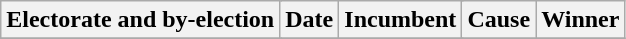<table class="wikitable">
<tr align=center>
<th colspan=2>Electorate and by-election</th>
<th>Date</th>
<th colspan=2>Incumbent</th>
<th>Cause</th>
<th colspan=2>Winner</th>
</tr>
<tr>
</tr>
</table>
